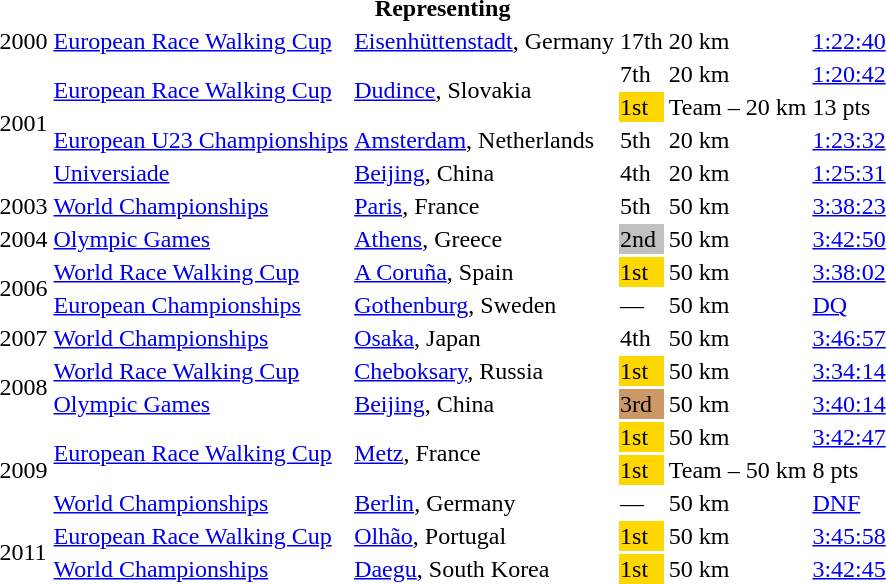<table>
<tr>
<th colspan="6">Representing </th>
</tr>
<tr>
<td>2000</td>
<td><a href='#'>European Race Walking Cup</a></td>
<td><a href='#'>Eisenhüttenstadt</a>, Germany</td>
<td>17th</td>
<td>20 km</td>
<td><a href='#'>1:22:40</a></td>
</tr>
<tr>
<td rowspan=4>2001</td>
<td rowspan=2><a href='#'>European Race Walking Cup</a></td>
<td rowspan=2><a href='#'>Dudince</a>, Slovakia</td>
<td>7th</td>
<td>20 km</td>
<td><a href='#'>1:20:42</a></td>
</tr>
<tr>
<td bgcolor=gold>1st</td>
<td>Team – 20 km</td>
<td>13 pts</td>
</tr>
<tr>
<td><a href='#'>European U23 Championships</a></td>
<td><a href='#'>Amsterdam</a>, Netherlands</td>
<td>5th</td>
<td>20 km</td>
<td><a href='#'>1:23:32</a></td>
</tr>
<tr>
<td><a href='#'>Universiade</a></td>
<td><a href='#'>Beijing</a>, China</td>
<td>4th</td>
<td>20 km</td>
<td><a href='#'>1:25:31</a></td>
</tr>
<tr>
<td>2003</td>
<td><a href='#'>World Championships</a></td>
<td><a href='#'>Paris</a>, France</td>
<td>5th</td>
<td>50 km</td>
<td><a href='#'>3:38:23</a></td>
</tr>
<tr>
<td>2004</td>
<td><a href='#'>Olympic Games</a></td>
<td><a href='#'>Athens</a>, Greece</td>
<td bgcolor="silver">2nd</td>
<td>50 km</td>
<td><a href='#'>3:42:50</a></td>
</tr>
<tr>
<td rowspan=2>2006</td>
<td><a href='#'>World Race Walking Cup</a></td>
<td><a href='#'>A Coruña</a>, Spain</td>
<td bgcolor="gold">1st</td>
<td>50 km</td>
<td><a href='#'>3:38:02</a></td>
</tr>
<tr>
<td><a href='#'>European Championships</a></td>
<td><a href='#'>Gothenburg</a>, Sweden</td>
<td>—</td>
<td>50 km</td>
<td><a href='#'>DQ</a></td>
</tr>
<tr>
<td>2007</td>
<td><a href='#'>World Championships</a></td>
<td><a href='#'>Osaka</a>, Japan</td>
<td>4th</td>
<td>50 km</td>
<td><a href='#'>3:46:57</a></td>
</tr>
<tr>
<td rowspan=2>2008</td>
<td><a href='#'>World Race Walking Cup</a></td>
<td><a href='#'>Cheboksary</a>, Russia</td>
<td bgcolor="gold">1st</td>
<td>50 km</td>
<td><a href='#'>3:34:14</a></td>
</tr>
<tr>
<td><a href='#'>Olympic Games</a></td>
<td><a href='#'>Beijing</a>, China</td>
<td bgcolor="cc9966">3rd</td>
<td>50 km</td>
<td><a href='#'>3:40:14</a></td>
</tr>
<tr>
<td rowspan=3>2009</td>
<td rowspan=2><a href='#'>European Race Walking Cup</a></td>
<td rowspan=2><a href='#'>Metz</a>, France</td>
<td bgcolor="gold">1st</td>
<td>50 km</td>
<td><a href='#'>3:42:47</a></td>
</tr>
<tr>
<td bgcolor=gold>1st</td>
<td>Team – 50 km</td>
<td>8 pts</td>
</tr>
<tr>
<td><a href='#'>World Championships</a></td>
<td><a href='#'>Berlin</a>, Germany</td>
<td>—</td>
<td>50 km</td>
<td><a href='#'>DNF</a></td>
</tr>
<tr>
<td rowspan=2>2011</td>
<td><a href='#'>European Race Walking Cup</a></td>
<td><a href='#'>Olhão</a>, Portugal</td>
<td bgcolor=gold>1st</td>
<td>50 km</td>
<td><a href='#'>3:45:58</a></td>
</tr>
<tr>
<td><a href='#'>World Championships</a></td>
<td><a href='#'>Daegu</a>, South Korea</td>
<td bgcolor="gold">1st</td>
<td>50 km</td>
<td><a href='#'>3:42:45</a></td>
</tr>
</table>
